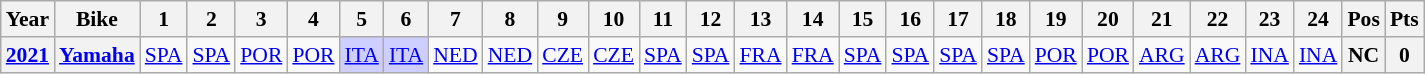<table class="wikitable" style="text-align:center; font-size:90%">
<tr>
<th>Year</th>
<th>Bike</th>
<th>1</th>
<th>2</th>
<th>3</th>
<th>4</th>
<th>5</th>
<th>6</th>
<th>7</th>
<th>8</th>
<th>9</th>
<th>10</th>
<th>11</th>
<th>12</th>
<th>13</th>
<th>14</th>
<th>15</th>
<th>16</th>
<th>17</th>
<th>18</th>
<th>19</th>
<th>20</th>
<th>21</th>
<th>22</th>
<th>23</th>
<th>24</th>
<th>Pos</th>
<th>Pts</th>
</tr>
<tr>
<th><a href='#'>2021</a></th>
<th><a href='#'>Yamaha</a></th>
<td><a href='#'>SPA</a></td>
<td><a href='#'>SPA</a></td>
<td><a href='#'>POR</a></td>
<td><a href='#'>POR</a></td>
<td style="background:#cfcfff;"><a href='#'>ITA</a><br></td>
<td style="background:#cfcfff;"><a href='#'>ITA</a><br></td>
<td><a href='#'>NED</a></td>
<td><a href='#'>NED</a></td>
<td><a href='#'>CZE</a></td>
<td><a href='#'>CZE</a></td>
<td><a href='#'>SPA</a></td>
<td><a href='#'>SPA</a></td>
<td><a href='#'>FRA</a></td>
<td><a href='#'>FRA</a></td>
<td><a href='#'>SPA</a></td>
<td><a href='#'>SPA</a></td>
<td><a href='#'>SPA</a></td>
<td><a href='#'>SPA</a></td>
<td><a href='#'>POR</a></td>
<td><a href='#'>POR</a></td>
<td><a href='#'>ARG</a></td>
<td><a href='#'>ARG</a></td>
<td><a href='#'>INA</a></td>
<td><a href='#'>INA</a></td>
<th>NC</th>
<th>0</th>
</tr>
</table>
